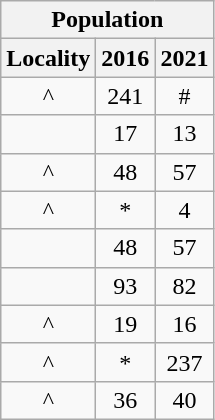<table class="wikitable" style="text-align:center;">
<tr>
<th colspan="3" style="text-align:center;  font-weight:bold">Population</th>
</tr>
<tr>
<th style="text-align:center; background:  font-weight:bold">Locality</th>
<th style="text-align:center; background:  font-weight:bold"><strong>2016</strong></th>
<th style="text-align:center; background:  font-weight:bold"><strong>2021</strong></th>
</tr>
<tr>
<td>^</td>
<td>241</td>
<td>#</td>
</tr>
<tr>
<td></td>
<td>17</td>
<td>13</td>
</tr>
<tr>
<td>^</td>
<td>48</td>
<td>57</td>
</tr>
<tr>
<td>^</td>
<td>*</td>
<td>4</td>
</tr>
<tr>
<td></td>
<td>48</td>
<td>57</td>
</tr>
<tr>
<td></td>
<td>93</td>
<td>82</td>
</tr>
<tr>
<td>^</td>
<td>19</td>
<td>16</td>
</tr>
<tr>
<td>^</td>
<td>*</td>
<td>237</td>
</tr>
<tr>
<td>^</td>
<td>36</td>
<td>40</td>
</tr>
</table>
